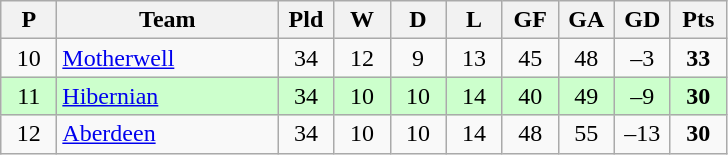<table class="wikitable" style="text-align: center;">
<tr>
<th width=30>P</th>
<th width=140>Team</th>
<th width=30>Pld</th>
<th width=30>W</th>
<th width=30>D</th>
<th width=30>L</th>
<th width=30>GF</th>
<th width=30>GA</th>
<th width=30>GD</th>
<th width=30>Pts</th>
</tr>
<tr>
<td>10</td>
<td align=left><a href='#'>Motherwell</a></td>
<td>34</td>
<td>12</td>
<td>9</td>
<td>13</td>
<td>45</td>
<td>48</td>
<td>–3</td>
<td><strong>33</strong></td>
</tr>
<tr style="background:#ccffcc;">
<td>11</td>
<td align=left><a href='#'>Hibernian</a></td>
<td>34</td>
<td>10</td>
<td>10</td>
<td>14</td>
<td>40</td>
<td>49</td>
<td>–9</td>
<td><strong>30</strong></td>
</tr>
<tr>
<td>12</td>
<td align=left><a href='#'>Aberdeen</a></td>
<td>34</td>
<td>10</td>
<td>10</td>
<td>14</td>
<td>48</td>
<td>55</td>
<td>–13</td>
<td><strong>30</strong></td>
</tr>
</table>
